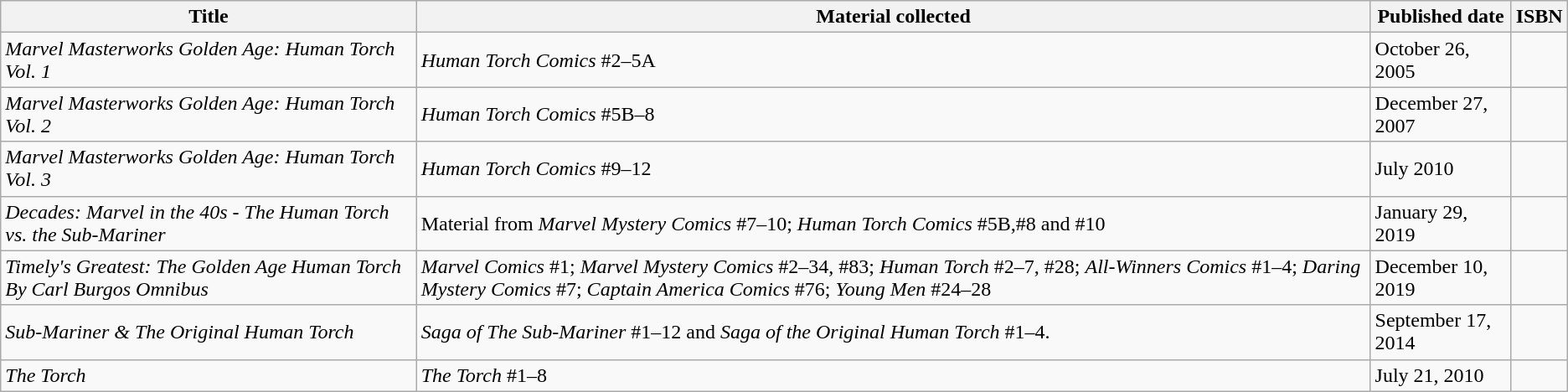<table class="wikitable">
<tr>
<th>Title</th>
<th>Material collected</th>
<th>Published date</th>
<th>ISBN</th>
</tr>
<tr>
<td><em>Marvel Masterworks Golden Age: Human Torch Vol. 1</em></td>
<td><em>Human Torch Comics</em> #2–5A</td>
<td>October 26, 2005</td>
<td></td>
</tr>
<tr>
<td><em>Marvel Masterworks Golden Age: Human Torch Vol. 2</em></td>
<td><em>Human Torch Comics</em> #5B–8</td>
<td>December 27, 2007</td>
<td></td>
</tr>
<tr>
<td><em>Marvel Masterworks Golden Age: Human Torch Vol. 3</em></td>
<td><em>Human Torch Comics</em> #9–12</td>
<td>July 2010</td>
<td></td>
</tr>
<tr>
<td><em>Decades: Marvel in the 40s - The Human Torch vs. the Sub-Mariner</em></td>
<td>Material from <em>Marvel Mystery Comics</em> #7–10; <em>Human Torch Comics</em> #5B,#8 and #10</td>
<td>January 29, 2019</td>
<td></td>
</tr>
<tr>
<td><em>Timely's Greatest: The Golden Age Human Torch By Carl Burgos Omnibus</em></td>
<td><em>Marvel Comics</em> #1; <em>Marvel Mystery Comics</em> #2–34, #83; <em>Human Torch</em> #2–7, #28; <em>All-Winners Comics</em> #1–4; <em>Daring Mystery Comics</em> #7; <em>Captain America Comics</em> #76; <em>Young Men</em> #24–28</td>
<td>December 10, 2019</td>
<td></td>
</tr>
<tr>
<td><em>Sub-Mariner & The Original Human Torch</em></td>
<td><em>Saga of The Sub-Mariner</em> #1–12 and <em>Saga of the Original Human Torch</em> #1–4.</td>
<td>September 17, 2014</td>
<td></td>
</tr>
<tr>
<td><em>The Torch</em></td>
<td><em>The Torch</em> #1–8</td>
<td>July 21, 2010</td>
<td></td>
</tr>
</table>
